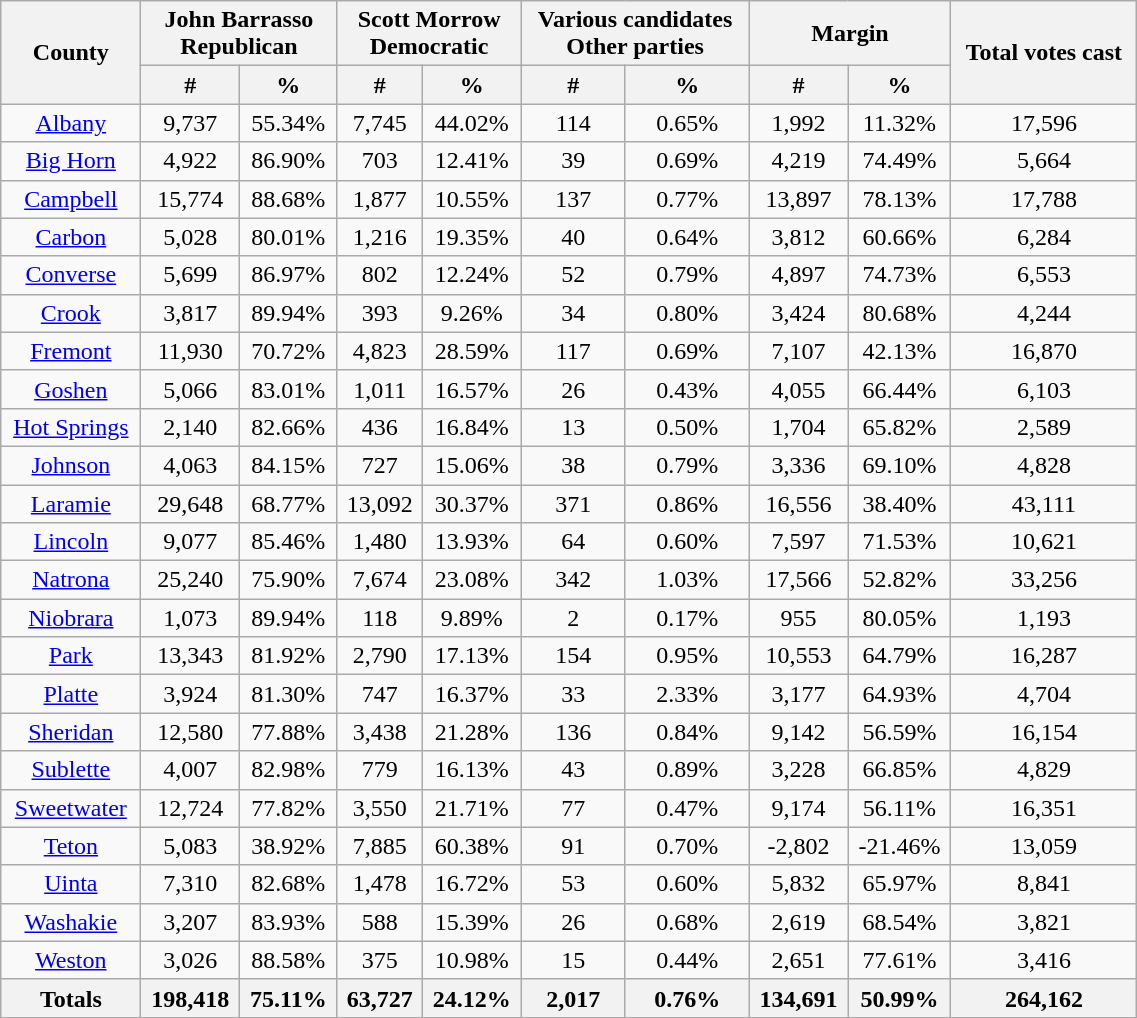<table width="60%"  class="wikitable sortable" style="text-align:center">
<tr>
<th rowspan="2">County</th>
<th style="text-align:center;" colspan="2">John Barrasso<br>Republican</th>
<th style="text-align:center;" colspan="2">Scott Morrow<br>Democratic</th>
<th style="text-align:center;" colspan="2">Various candidates<br>Other parties</th>
<th style="text-align:center;" colspan="2">Margin</th>
<th rowspan="2" style="text-align:center;">Total votes cast</th>
</tr>
<tr>
<th style="text-align:center;" data-sort-type="number">#</th>
<th style="text-align:center;" data-sort-type="number">%</th>
<th style="text-align:center;" data-sort-type="number">#</th>
<th style="text-align:center;" data-sort-type="number">%</th>
<th style="text-align:center;" data-sort-type="number">#</th>
<th style="text-align:center;" data-sort-type="number">%</th>
<th style="text-align:center;" data-sort-type="number">#</th>
<th style="text-align:center;" data-sort-type="number">%</th>
</tr>
<tr style="text-align:center;">
<td><a href='#'>Albany</a></td>
<td>9,737</td>
<td>55.34%</td>
<td>7,745</td>
<td>44.02%</td>
<td>114</td>
<td>0.65%</td>
<td>1,992</td>
<td>11.32%</td>
<td>17,596</td>
</tr>
<tr style="text-align:center;">
<td><a href='#'>Big Horn</a></td>
<td>4,922</td>
<td>86.90%</td>
<td>703</td>
<td>12.41%</td>
<td>39</td>
<td>0.69%</td>
<td>4,219</td>
<td>74.49%</td>
<td>5,664</td>
</tr>
<tr style="text-align:center;">
<td><a href='#'>Campbell</a></td>
<td>15,774</td>
<td>88.68%</td>
<td>1,877</td>
<td>10.55%</td>
<td>137</td>
<td>0.77%</td>
<td>13,897</td>
<td>78.13%</td>
<td>17,788</td>
</tr>
<tr style="text-align:center;">
<td><a href='#'>Carbon</a></td>
<td>5,028</td>
<td>80.01%</td>
<td>1,216</td>
<td>19.35%</td>
<td>40</td>
<td>0.64%</td>
<td>3,812</td>
<td>60.66%</td>
<td>6,284</td>
</tr>
<tr style="text-align:center;">
<td><a href='#'>Converse</a></td>
<td>5,699</td>
<td>86.97%</td>
<td>802</td>
<td>12.24%</td>
<td>52</td>
<td>0.79%</td>
<td>4,897</td>
<td>74.73%</td>
<td>6,553</td>
</tr>
<tr style="text-align:center;">
<td><a href='#'>Crook</a></td>
<td>3,817</td>
<td>89.94%</td>
<td>393</td>
<td>9.26%</td>
<td>34</td>
<td>0.80%</td>
<td>3,424</td>
<td>80.68%</td>
<td>4,244</td>
</tr>
<tr style="text-align:center;">
<td><a href='#'>Fremont</a></td>
<td>11,930</td>
<td>70.72%</td>
<td>4,823</td>
<td>28.59%</td>
<td>117</td>
<td>0.69%</td>
<td>7,107</td>
<td>42.13%</td>
<td>16,870</td>
</tr>
<tr style="text-align:center;">
<td><a href='#'>Goshen</a></td>
<td>5,066</td>
<td>83.01%</td>
<td>1,011</td>
<td>16.57%</td>
<td>26</td>
<td>0.43%</td>
<td>4,055</td>
<td>66.44%</td>
<td>6,103</td>
</tr>
<tr style="text-align:center;">
<td><a href='#'>Hot Springs</a></td>
<td>2,140</td>
<td>82.66%</td>
<td>436</td>
<td>16.84%</td>
<td>13</td>
<td>0.50%</td>
<td>1,704</td>
<td>65.82%</td>
<td>2,589</td>
</tr>
<tr style="text-align:center;">
<td><a href='#'>Johnson</a></td>
<td>4,063</td>
<td>84.15%</td>
<td>727</td>
<td>15.06%</td>
<td>38</td>
<td>0.79%</td>
<td>3,336</td>
<td>69.10%</td>
<td>4,828</td>
</tr>
<tr style="text-align:center;">
<td><a href='#'>Laramie</a></td>
<td>29,648</td>
<td>68.77%</td>
<td>13,092</td>
<td>30.37%</td>
<td>371</td>
<td>0.86%</td>
<td>16,556</td>
<td>38.40%</td>
<td>43,111</td>
</tr>
<tr style="text-align:center;">
<td><a href='#'>Lincoln</a></td>
<td>9,077</td>
<td>85.46%</td>
<td>1,480</td>
<td>13.93%</td>
<td>64</td>
<td>0.60%</td>
<td>7,597</td>
<td>71.53%</td>
<td>10,621</td>
</tr>
<tr style="text-align:center;">
<td><a href='#'>Natrona</a></td>
<td>25,240</td>
<td>75.90%</td>
<td>7,674</td>
<td>23.08%</td>
<td>342</td>
<td>1.03%</td>
<td>17,566</td>
<td>52.82%</td>
<td>33,256</td>
</tr>
<tr style="text-align:center;">
<td><a href='#'>Niobrara</a></td>
<td>1,073</td>
<td>89.94%</td>
<td>118</td>
<td>9.89%</td>
<td>2</td>
<td>0.17%</td>
<td>955</td>
<td>80.05%</td>
<td>1,193</td>
</tr>
<tr style="text-align:center;">
<td><a href='#'>Park</a></td>
<td>13,343</td>
<td>81.92%</td>
<td>2,790</td>
<td>17.13%</td>
<td>154</td>
<td>0.95%</td>
<td>10,553</td>
<td>64.79%</td>
<td>16,287</td>
</tr>
<tr style="text-align:center;">
<td><a href='#'>Platte</a></td>
<td>3,924</td>
<td>81.30%</td>
<td>747</td>
<td>16.37%</td>
<td>33</td>
<td>2.33%</td>
<td>3,177</td>
<td>64.93%</td>
<td>4,704</td>
</tr>
<tr style="text-align:center;">
<td><a href='#'>Sheridan</a></td>
<td>12,580</td>
<td>77.88%</td>
<td>3,438</td>
<td>21.28%</td>
<td>136</td>
<td>0.84%</td>
<td>9,142</td>
<td>56.59%</td>
<td>16,154</td>
</tr>
<tr style="text-align:center;">
<td><a href='#'>Sublette</a></td>
<td>4,007</td>
<td>82.98%</td>
<td>779</td>
<td>16.13%</td>
<td>43</td>
<td>0.89%</td>
<td>3,228</td>
<td>66.85%</td>
<td>4,829</td>
</tr>
<tr style="text-align:center;">
<td><a href='#'>Sweetwater</a></td>
<td>12,724</td>
<td>77.82%</td>
<td>3,550</td>
<td>21.71%</td>
<td>77</td>
<td>0.47%</td>
<td>9,174</td>
<td>56.11%</td>
<td>16,351</td>
</tr>
<tr style="text-align:center;">
<td><a href='#'>Teton</a></td>
<td>5,083</td>
<td>38.92%</td>
<td>7,885</td>
<td>60.38%</td>
<td>91</td>
<td>0.70%</td>
<td>-2,802</td>
<td>-21.46%</td>
<td>13,059</td>
</tr>
<tr style="text-align:center;">
<td><a href='#'>Uinta</a></td>
<td>7,310</td>
<td>82.68%</td>
<td>1,478</td>
<td>16.72%</td>
<td>53</td>
<td>0.60%</td>
<td>5,832</td>
<td>65.97%</td>
<td>8,841</td>
</tr>
<tr style="text-align:center;">
<td><a href='#'>Washakie</a></td>
<td>3,207</td>
<td>83.93%</td>
<td>588</td>
<td>15.39%</td>
<td>26</td>
<td>0.68%</td>
<td>2,619</td>
<td>68.54%</td>
<td>3,821</td>
</tr>
<tr style="text-align:center;">
<td><a href='#'>Weston</a></td>
<td>3,026</td>
<td>88.58%</td>
<td>375</td>
<td>10.98%</td>
<td>15</td>
<td>0.44%</td>
<td>2,651</td>
<td>77.61%</td>
<td>3,416</td>
</tr>
<tr style="text-align:center;">
<th>Totals</th>
<th>198,418</th>
<th>75.11%</th>
<th>63,727</th>
<th>24.12%</th>
<th>2,017</th>
<th>0.76%</th>
<th>134,691</th>
<th>50.99%</th>
<th>264,162</th>
</tr>
</table>
